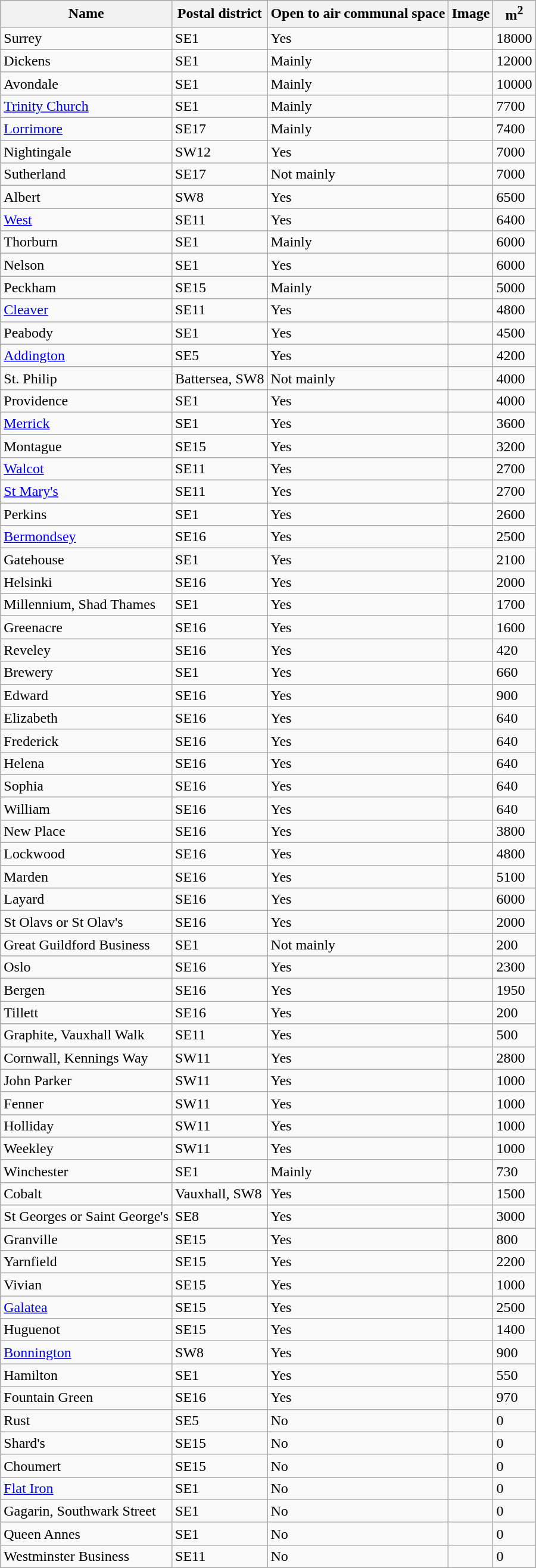<table class="wikitable sortable">
<tr>
<th>Name</th>
<th>Postal district</th>
<th>Open to air communal space</th>
<th>Image</th>
<th>m<sup>2</sup></th>
</tr>
<tr>
<td>Surrey</td>
<td>SE1</td>
<td>Yes</td>
<td></td>
<td>18000</td>
</tr>
<tr>
<td>Dickens</td>
<td>SE1</td>
<td>Mainly</td>
<td></td>
<td>12000</td>
</tr>
<tr>
<td>Avondale</td>
<td>SE1</td>
<td>Mainly</td>
<td></td>
<td>10000</td>
</tr>
<tr>
<td><a href='#'>Trinity Church</a></td>
<td>SE1</td>
<td>Mainly</td>
<td></td>
<td>7700</td>
</tr>
<tr>
<td><a href='#'>Lorrimore</a></td>
<td>SE17</td>
<td>Mainly</td>
<td></td>
<td>7400</td>
</tr>
<tr>
<td>Nightingale</td>
<td>SW12</td>
<td>Yes</td>
<td></td>
<td>7000</td>
</tr>
<tr>
<td>Sutherland</td>
<td>SE17</td>
<td>Not mainly</td>
<td></td>
<td>7000</td>
</tr>
<tr>
<td>Albert</td>
<td>SW8</td>
<td>Yes</td>
<td></td>
<td>6500</td>
</tr>
<tr>
<td><a href='#'>West</a></td>
<td>SE11</td>
<td>Yes</td>
<td></td>
<td>6400</td>
</tr>
<tr>
<td>Thorburn</td>
<td>SE1</td>
<td>Mainly</td>
<td></td>
<td>6000</td>
</tr>
<tr>
<td>Nelson</td>
<td>SE1</td>
<td>Yes</td>
<td></td>
<td>6000</td>
</tr>
<tr>
<td>Peckham</td>
<td>SE15</td>
<td>Mainly</td>
<td></td>
<td>5000</td>
</tr>
<tr>
<td><a href='#'>Cleaver</a></td>
<td>SE11</td>
<td>Yes</td>
<td></td>
<td>4800</td>
</tr>
<tr>
<td>Peabody</td>
<td>SE1</td>
<td>Yes</td>
<td></td>
<td>4500</td>
</tr>
<tr>
<td><a href='#'>Addington</a></td>
<td>SE5</td>
<td>Yes</td>
<td></td>
<td>4200</td>
</tr>
<tr>
<td>St. Philip</td>
<td>Battersea, SW8</td>
<td>Not mainly</td>
<td></td>
<td>4000</td>
</tr>
<tr>
<td>Providence</td>
<td>SE1</td>
<td>Yes</td>
<td></td>
<td>4000</td>
</tr>
<tr>
<td><a href='#'>Merrick</a></td>
<td>SE1</td>
<td>Yes</td>
<td></td>
<td>3600</td>
</tr>
<tr>
<td>Montague</td>
<td>SE15</td>
<td>Yes</td>
<td></td>
<td>3200</td>
</tr>
<tr>
<td><a href='#'>Walcot</a></td>
<td>SE11</td>
<td>Yes</td>
<td></td>
<td>2700</td>
</tr>
<tr>
<td><a href='#'>St Mary's</a></td>
<td>SE11</td>
<td>Yes</td>
<td></td>
<td>2700</td>
</tr>
<tr>
<td>Perkins</td>
<td>SE1</td>
<td>Yes</td>
<td></td>
<td>2600</td>
</tr>
<tr>
<td><a href='#'>Bermondsey</a></td>
<td>SE16</td>
<td>Yes</td>
<td></td>
<td>2500</td>
</tr>
<tr>
<td>Gatehouse</td>
<td>SE1</td>
<td>Yes</td>
<td></td>
<td>2100</td>
</tr>
<tr>
<td>Helsinki</td>
<td>SE16</td>
<td>Yes</td>
<td></td>
<td>2000</td>
</tr>
<tr>
<td>Millennium, Shad Thames</td>
<td>SE1</td>
<td>Yes</td>
<td></td>
<td>1700</td>
</tr>
<tr>
<td>Greenacre</td>
<td>SE16</td>
<td>Yes</td>
<td></td>
<td>1600</td>
</tr>
<tr>
<td>Reveley</td>
<td>SE16</td>
<td>Yes</td>
<td></td>
<td>420</td>
</tr>
<tr>
<td>Brewery</td>
<td>SE1</td>
<td>Yes</td>
<td></td>
<td>660</td>
</tr>
<tr>
<td>Edward</td>
<td>SE16</td>
<td>Yes</td>
<td></td>
<td>900</td>
</tr>
<tr>
<td>Elizabeth</td>
<td>SE16</td>
<td>Yes</td>
<td></td>
<td>640</td>
</tr>
<tr>
<td>Frederick</td>
<td>SE16</td>
<td>Yes</td>
<td></td>
<td>640</td>
</tr>
<tr>
<td>Helena</td>
<td>SE16</td>
<td>Yes</td>
<td></td>
<td>640</td>
</tr>
<tr>
<td>Sophia</td>
<td>SE16</td>
<td>Yes</td>
<td></td>
<td>640</td>
</tr>
<tr>
<td>William</td>
<td>SE16</td>
<td>Yes</td>
<td></td>
<td>640</td>
</tr>
<tr>
<td>New Place</td>
<td>SE16</td>
<td>Yes</td>
<td></td>
<td>3800</td>
</tr>
<tr>
<td>Lockwood</td>
<td>SE16</td>
<td>Yes</td>
<td></td>
<td>4800</td>
</tr>
<tr>
<td>Marden</td>
<td>SE16</td>
<td>Yes</td>
<td></td>
<td>5100</td>
</tr>
<tr>
<td>Layard</td>
<td>SE16</td>
<td>Yes</td>
<td></td>
<td>6000</td>
</tr>
<tr>
<td>St Olavs or St Olav's</td>
<td>SE16</td>
<td>Yes</td>
<td></td>
<td>2000</td>
</tr>
<tr>
<td>Great Guildford Business</td>
<td>SE1</td>
<td>Not mainly</td>
<td></td>
<td>200</td>
</tr>
<tr>
<td>Oslo</td>
<td>SE16</td>
<td>Yes</td>
<td></td>
<td>2300</td>
</tr>
<tr>
<td>Bergen</td>
<td>SE16</td>
<td>Yes</td>
<td></td>
<td>1950</td>
</tr>
<tr>
<td>Tillett</td>
<td>SE16</td>
<td>Yes</td>
<td></td>
<td>200</td>
</tr>
<tr>
<td>Graphite, Vauxhall Walk</td>
<td>SE11</td>
<td>Yes</td>
<td></td>
<td>500</td>
</tr>
<tr>
<td>Cornwall, Kennings Way</td>
<td>SW11</td>
<td>Yes</td>
<td></td>
<td>2800</td>
</tr>
<tr>
<td>John Parker</td>
<td>SW11</td>
<td>Yes</td>
<td></td>
<td>1000</td>
</tr>
<tr>
<td>Fenner</td>
<td>SW11</td>
<td>Yes</td>
<td></td>
<td>1000</td>
</tr>
<tr>
<td>Holliday</td>
<td>SW11</td>
<td>Yes</td>
<td></td>
<td>1000</td>
</tr>
<tr>
<td>Weekley</td>
<td>SW11</td>
<td>Yes</td>
<td></td>
<td>1000</td>
</tr>
<tr>
<td>Winchester</td>
<td>SE1</td>
<td>Mainly</td>
<td></td>
<td>730</td>
</tr>
<tr>
<td>Cobalt</td>
<td>Vauxhall, SW8</td>
<td>Yes</td>
<td></td>
<td>1500</td>
</tr>
<tr>
<td>St Georges or Saint George's</td>
<td>SE8</td>
<td>Yes</td>
<td></td>
<td>3000</td>
</tr>
<tr>
<td>Granville</td>
<td>SE15</td>
<td>Yes</td>
<td></td>
<td>800</td>
</tr>
<tr>
<td>Yarnfield</td>
<td>SE15</td>
<td>Yes</td>
<td></td>
<td>2200</td>
</tr>
<tr>
<td>Vivian</td>
<td>SE15</td>
<td>Yes</td>
<td></td>
<td>1000</td>
</tr>
<tr>
<td><a href='#'>Galatea</a></td>
<td>SE15</td>
<td>Yes</td>
<td></td>
<td>2500</td>
</tr>
<tr>
<td>Huguenot</td>
<td>SE15</td>
<td>Yes</td>
<td></td>
<td>1400</td>
</tr>
<tr>
<td><a href='#'>Bonnington</a></td>
<td>SW8</td>
<td>Yes</td>
<td></td>
<td>900</td>
</tr>
<tr>
<td>Hamilton</td>
<td>SE1</td>
<td>Yes</td>
<td></td>
<td>550</td>
</tr>
<tr>
<td>Fountain Green</td>
<td>SE16</td>
<td>Yes</td>
<td></td>
<td>970</td>
</tr>
<tr>
<td>Rust</td>
<td>SE5</td>
<td>No</td>
<td></td>
<td>0</td>
</tr>
<tr>
<td>Shard's</td>
<td>SE15</td>
<td>No</td>
<td></td>
<td>0</td>
</tr>
<tr>
<td>Choumert</td>
<td>SE15</td>
<td>No</td>
<td></td>
<td>0</td>
</tr>
<tr>
<td><a href='#'>Flat Iron</a></td>
<td>SE1</td>
<td>No</td>
<td></td>
<td>0</td>
</tr>
<tr>
<td>Gagarin, Southwark Street</td>
<td>SE1</td>
<td>No</td>
<td></td>
<td>0</td>
</tr>
<tr>
<td>Queen Annes</td>
<td>SE1</td>
<td>No</td>
<td></td>
<td>0</td>
</tr>
<tr>
<td>Westminster Business</td>
<td>SE11</td>
<td>No</td>
<td></td>
<td>0</td>
</tr>
</table>
